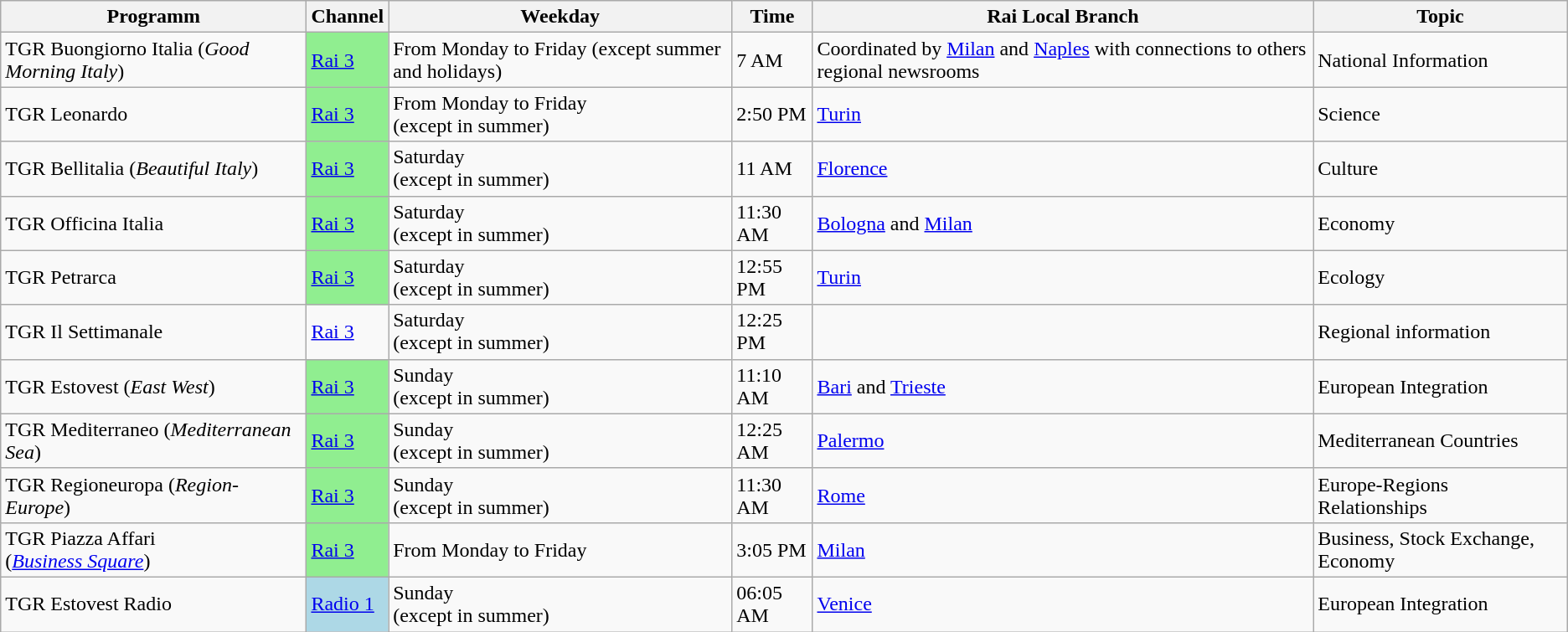<table class="wikitable">
<tr>
<th>Programm</th>
<th>Channel</th>
<th>Weekday</th>
<th>Time</th>
<th>Rai Local Branch</th>
<th>Topic</th>
</tr>
<tr>
<td>TGR Buongiorno Italia (<em>Good Morning Italy</em>)</td>
<td bgcolor="lightgreen"><a href='#'>Rai 3</a></td>
<td>From Monday to Friday (except summer and holidays)</td>
<td>7 AM</td>
<td>Coordinated by <a href='#'>Milan</a> and <a href='#'>Naples</a> with connections to others regional newsrooms</td>
<td>National Information</td>
</tr>
<tr>
<td>TGR Leonardo</td>
<td bgcolor="lightgreen"><a href='#'>Rai 3</a></td>
<td>From Monday to Friday<br>(except in summer)</td>
<td>2:50 PM</td>
<td><a href='#'>Turin</a></td>
<td>Science</td>
</tr>
<tr>
<td>TGR Bellitalia (<em>Beautiful Italy</em>)</td>
<td bgcolor="lightgreen"><a href='#'>Rai 3</a></td>
<td>Saturday<br>(except in summer)</td>
<td>11 AM</td>
<td><a href='#'>Florence</a></td>
<td>Culture</td>
</tr>
<tr>
<td>TGR Officina Italia</td>
<td bgcolor="lightgreen"><a href='#'>Rai 3</a></td>
<td>Saturday<br>(except in summer)</td>
<td>11:30 AM</td>
<td><a href='#'>Bologna</a> and <a href='#'>Milan</a></td>
<td>Economy</td>
</tr>
<tr>
<td>TGR Petrarca</td>
<td bgcolor="lightgreen"><a href='#'>Rai 3</a></td>
<td>Saturday<br>(except in summer)</td>
<td>12:55 PM</td>
<td><a href='#'>Turin</a></td>
<td>Ecology</td>
</tr>
<tr>
<td>TGR Il Settimanale</td>
<td><a href='#'>Rai 3</a></td>
<td>Saturday<br>(except in summer)</td>
<td>12:25 PM</td>
<td></td>
<td>Regional information</td>
</tr>
<tr>
<td>TGR Estovest (<em>East West</em>)</td>
<td bgcolor="lightgreen"><a href='#'>Rai 3</a></td>
<td>Sunday<br>(except in summer)</td>
<td>11:10 AM</td>
<td><a href='#'>Bari</a> and <a href='#'>Trieste</a></td>
<td>European Integration</td>
</tr>
<tr>
<td>TGR Mediterraneo (<em>Mediterranean Sea</em>)</td>
<td bgcolor="lightgreen"><a href='#'>Rai 3</a></td>
<td>Sunday<br>(except in summer)</td>
<td>12:25 AM</td>
<td><a href='#'>Palermo</a></td>
<td>Mediterranean Countries</td>
</tr>
<tr>
<td>TGR Regioneuropa (<em>Region-Europe</em>)</td>
<td bgcolor="lightgreen"><a href='#'>Rai 3</a></td>
<td>Sunday<br>(except in summer)</td>
<td>11:30 AM</td>
<td><a href='#'>Rome</a></td>
<td>Europe-Regions Relationships</td>
</tr>
<tr>
<td>TGR Piazza Affari<br>(<em><a href='#'>Business Square</a></em>)</td>
<td bgcolor="lightgreen"><a href='#'>Rai 3</a></td>
<td>From Monday to Friday</td>
<td>3:05 PM</td>
<td><a href='#'>Milan</a></td>
<td>Business, Stock Exchange, Economy</td>
</tr>
<tr>
<td>TGR Estovest Radio</td>
<td bgcolor="lightblue"><a href='#'>Radio 1</a></td>
<td>Sunday<br>(except in summer)</td>
<td>06:05 AM</td>
<td><a href='#'>Venice</a></td>
<td>European Integration</td>
</tr>
</table>
